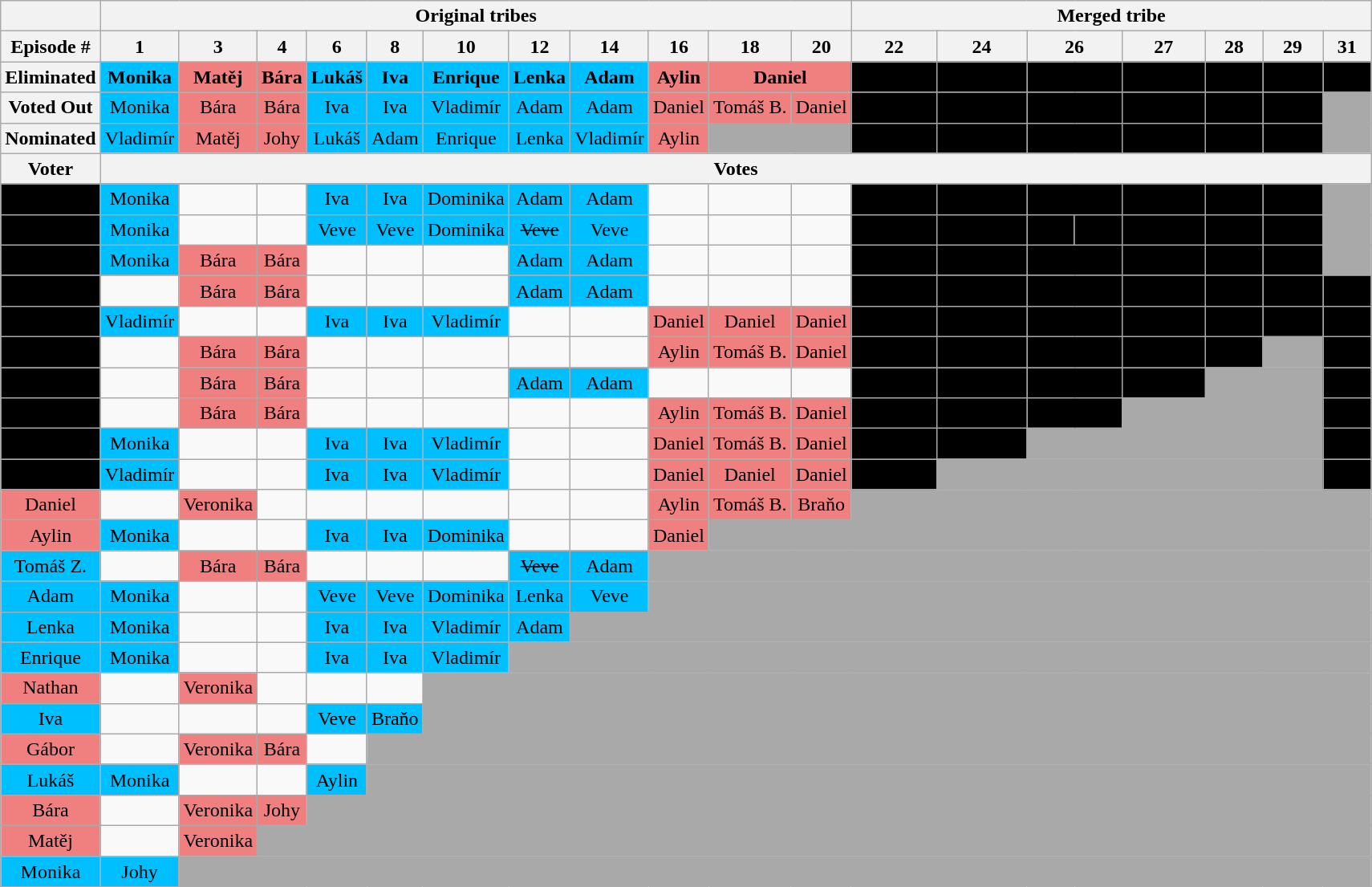<table class="wikitable" style="text-align:center">
<tr>
<th colspan=1></th>
<th colspan=11>Original tribes</th>
<th colspan=8>Merged tribe</th>
</tr>
<tr>
<th colspan=1>Episode #</th>
<th>1</th>
<th>3</th>
<th>4</th>
<th>6</th>
<th>8</th>
<th>10</th>
<th>12</th>
<th>14</th>
<th>16</th>
<th>18</th>
<th>20</th>
<th>22</th>
<th>24</th>
<th colspan="2">26</th>
<th>27</th>
<th>28</th>
<th>29</th>
<th>31</th>
</tr>
<tr>
<th colspan=1>Eliminated</th>
<td bgcolor="DeepSkyBlue"><strong>Monika</strong></td>
<td bgcolor="lightcoral"><strong>Matěj</strong></td>
<td bgcolor="lightcoral"><strong>Bára</strong></td>
<td bgcolor="DeepSkyBlue"><strong>Lukáš</strong></td>
<td bgcolor="DeepSkyBlue"><strong>Iva</strong></td>
<td bgcolor="DeepSkyBlue"><strong>Enrique</strong></td>
<td bgcolor="DeepSkyBlue"><strong>Lenka</strong></td>
<td bgcolor="DeepSkyBlue"><strong>Adam</strong></td>
<td bgcolor="lightcoral"><strong>Aylin</strong></td>
<td colspan="2" bgcolor="lightcoral"><strong>Daniel</strong></td>
<td bgcolor="black"><span><strong>Tomáš B.</strong></span></td>
<td bgcolor="black"><span><strong>Dominika</strong></span></td>
<td colspan="2" bgcolor="black"><span><strong>Nikola</strong></span></td>
<td bgcolor="black"><span><strong>Veronika</strong></span></td>
<td bgcolor="black"><span><strong>Xénia</strong></span></td>
<td bgcolor="black"><span><strong>Braňo</strong></span></td>
<td bgcolor="black"><span><strong>Johy</strong></span></td>
</tr>
<tr>
<th colspan=1>Voted Out</th>
<td bgcolor="DeepSkyBlue">Monika</td>
<td bgcolor="lightcoral">Bára</td>
<td bgcolor="lightcoral">Bára</td>
<td bgcolor="DeepSkyBlue">Iva</td>
<td bgcolor="DeepSkyBlue">Iva</td>
<td bgcolor="DeepSkyBlue">Vladimír</td>
<td bgcolor="DeepSkyBlue">Adam</td>
<td bgcolor="DeepSkyBlue">Adam</td>
<td bgcolor="lightcoral">Daniel</td>
<td bgcolor="lightcoral">Tomáš B.</td>
<td bgcolor="lightcoral">Daniel</td>
<td bgcolor="black"><span>Xénia</span></td>
<td bgcolor="black"><span>Dominika</span></td>
<td colspan="2" bgcolor="black"><span>Chili</span></td>
<td bgcolor="black"><span>Veronika</span></td>
<td bgcolor="black"><span>Chili</span></td>
<td bgcolor="black"><span>Braňo</span></td>
<td colspan="1" bgcolor="darkgrey"></td>
</tr>
<tr>
<th colspan=1>Nominated</th>
<td bgcolor="DeepSkyBlue">Vladimír</td>
<td bgcolor="lightcoral">Matěj</td>
<td bgcolor="lightcoral">Johy</td>
<td bgcolor="DeepSkyBlue">Lukáš</td>
<td bgcolor="DeepSkyBlue">Adam</td>
<td bgcolor="DeepSkyBlue">Enrique</td>
<td bgcolor="DeepSkyBlue">Lenka</td>
<td bgcolor="DeepSkyBlue">Vladimír</td>
<td bgcolor="lightcoral">Aylin</td>
<td colspan="2" bgcolor="darkgrey"></td>
<td bgcolor="black"><span>Tomáš B.</span></td>
<td bgcolor="black"><span>Xénia</span></td>
<td colspan="2" bgcolor="black"><span>Nikola</span></td>
<td bgcolor="black"><span>Chili</span></td>
<td bgcolor="black"><span>Xénia</span></td>
<td bgcolor="black"><span>Chili</span></td>
<td colspan="1" bgcolor="darkgrey"></td>
</tr>
<tr>
<th colspan=1>Voter</th>
<th colspan="19">Votes</th>
</tr>
<tr>
</tr>
<tr>
<td bgcolor="black"><span>Veve</span></td>
<td bgcolor="DeepSkyBlue">Monika</td>
<td></td>
<td></td>
<td bgcolor="DeepSkyBlue">Iva</td>
<td bgcolor="DeepSkyBlue">Iva</td>
<td bgcolor="DeepSkyBlue">Dominika</td>
<td bgcolor="DeepSkyBlue">Adam</td>
<td bgcolor="DeepSkyBlue">Adam</td>
<td></td>
<td></td>
<td></td>
<td bgcolor="black"><span>Xénia</span></td>
<td bgcolor="black"><span>Dominika</span></td>
<td colspan="2" bgcolor="black"><span>Chili</span></td>
<td bgcolor="black"><span>Veronika</span></td>
<td bgcolor="black"><span>Chili</span></td>
<td bgcolor="black"><span>Braňo</span></td>
<td colspan="1" bgcolor="darkgrey"></td>
</tr>
<tr>
<td bgcolor="black"><span>Vladimír</span></td>
<td bgcolor="DeepSkyBlue">Monika</td>
<td></td>
<td></td>
<td bgcolor="DeepSkyBlue">Veve</td>
<td bgcolor="DeepSkyBlue">Veve</td>
<td bgcolor="DeepSkyBlue">Dominika</td>
<td bgcolor="DeepSkyBlue"><s>Veve</s></td>
<td bgcolor="DeepSkyBlue">Veve</td>
<td></td>
<td></td>
<td></td>
<td bgcolor="black"><span>Xénia</span></td>
<td bgcolor="black"><span>Dominika</span></td>
<td bgcolor="black"><span>Chili</span></td>
<td bgcolor="black"><span>Chili</span></td>
<td bgcolor="black"><span>Veronika</span></td>
<td bgcolor="black"><span>Chili</span></td>
<td bgcolor="black"><span>Braňo</span></td>
<td colspan="1" bgcolor="darkgrey"></td>
</tr>
<tr>
<td bgcolor="black"><span>Johy</span></td>
<td bgcolor="DeepSkyBlue">Monika</td>
<td bgcolor="lightcoral">Bára</td>
<td bgcolor="lightcoral">Bára</td>
<td></td>
<td></td>
<td></td>
<td bgcolor="DeepSkyBlue">Adam</td>
<td bgcolor="DeepSkyBlue">Adam</td>
<td></td>
<td></td>
<td></td>
<td bgcolor="black"><span>Xénia</span></td>
<td bgcolor="black"><span>Dominika</span></td>
<td colspan="2" bgcolor="black"><span>Chili</span></td>
<td bgcolor="black"><span>Veronika</span></td>
<td bgcolor="black"><span>Chili</span></td>
<td bgcolor="black"><span>Braňo</span></td>
<td colspan="1" bgcolor="darkgrey"></td>
</tr>
<tr>
<td bgcolor="black"><span>Chili</span></td>
<td></td>
<td bgcolor="lightcoral">Bára</td>
<td bgcolor="lightcoral">Bára</td>
<td></td>
<td></td>
<td></td>
<td bgcolor="DeepSkyBlue">Adam</td>
<td bgcolor="DeepSkyBlue">Adam</td>
<td></td>
<td></td>
<td></td>
<td bgcolor="black"><span>Xénia</span></td>
<td bgcolor="black"><span>Braňo</span></td>
<td colspan="2" bgcolor="black"><span>Johy</span></td>
<td bgcolor="black"><span>Braňo</span></td>
<td bgcolor="black"><span>Braňo</span></td>
<td bgcolor="black"><span>Braňo</span></td>
<td bgcolor="black"><span>Johy</span></td>
</tr>
<tr>
<td bgcolor="black"><span>Braňo</span></td>
<td bgcolor="DeepSkyBlue">Vladimír</td>
<td></td>
<td></td>
<td bgcolor="DeepSkyBlue">Iva</td>
<td bgcolor="DeepSkyBlue">Iva</td>
<td bgcolor="DeepSkyBlue">Vladimír</td>
<td></td>
<td></td>
<td bgcolor="lightcoral">Daniel</td>
<td bgcolor="lightcoral">Daniel</td>
<td bgcolor="lightcoral">Daniel</td>
<td bgcolor="black"><span>Johy</span></td>
<td bgcolor="black"><span>Johy</span></td>
<td colspan="2" bgcolor="black"><span>Chili</span></td>
<td bgcolor="black"><span>Veronika</span></td>
<td bgcolor="black"><span>Chili</span></td>
<td bgcolor="black"><span>Chili</span></td>
<td bgcolor="black"><span>Johy</span></td>
</tr>
<tr>
<td bgcolor="black"><span>Xénia</span></td>
<td></td>
<td bgcolor="lightcoral">Bára</td>
<td bgcolor="lightcoral">Bára</td>
<td></td>
<td></td>
<td></td>
<td></td>
<td></td>
<td bgcolor="lightcoral">Aylin</td>
<td bgcolor="lightcoral">Tomáš B.</td>
<td bgcolor="lightcoral">Daniel</td>
<td bgcolor="black"><span>Tomáš B.</span></td>
<td bgcolor="black"><span>Braňo</span></td>
<td colspan="2"bgcolor="black"><span>Chili</span></td>
<td bgcolor="black"><span>Veronika</span></td>
<td bgcolor="black"><span>Veve</span></td>
<td colspan="1" bgcolor="darkgrey"></td>
<td bgcolor="black"><span>Johy</span></td>
</tr>
<tr>
<td bgcolor="black"><span>Veronika</span></td>
<td></td>
<td bgcolor="lightcoral">Bára</td>
<td bgcolor="lightcoral">Bára</td>
<td></td>
<td></td>
<td></td>
<td bgcolor="DeepSkyBlue">Adam</td>
<td bgcolor="DeepSkyBlue">Adam</td>
<td></td>
<td></td>
<td></td>
<td bgcolor="black"><span>Xénia</span></td>
<td bgcolor="black"><span>Dominika</span></td>
<td colspan="2" bgcolor="black"><span>Johy</span></td>
<td bgcolor="black"><span>Braňo</span></td>
<td colspan="2" bgcolor="darkgrey"></td>
<td bgcolor="black"><span>Johy</span></td>
</tr>
<tr>
<td bgcolor="black"><span>Nikola</span></td>
<td></td>
<td bgcolor="lightcoral">Bára</td>
<td bgcolor="lightcoral">Bára</td>
<td></td>
<td></td>
<td></td>
<td></td>
<td></td>
<td bgcolor="lightcoral">Aylin</td>
<td bgcolor="lightcoral">Tomáš B.</td>
<td bgcolor="lightcoral">Daniel</td>
<td bgcolor="black"><span>Tomáš B.</span></td>
<td bgcolor="black"><span>Dominika</span></td>
<td colspan="2" bgcolor="black"><span>Johy</span></td>
<td colspan="3" bgcolor="darkgrey"></td>
<td bgcolor="black"><span>Johy</span></td>
</tr>
<tr>
<td bgcolor="black"><span>Dominika</span></td>
<td bgcolor="DeepSkyBlue">Monika</td>
<td></td>
<td></td>
<td bgcolor="DeepSkyBlue">Iva</td>
<td bgcolor="DeepSkyBlue">Iva</td>
<td bgcolor="DeepSkyBlue">Vladimír</td>
<td></td>
<td></td>
<td bgcolor="lightcoral">Daniel</td>
<td bgcolor="lightcoral">Tomáš B.</td>
<td bgcolor="lightcoral">Daniel</td>
<td bgcolor="black"><span>Johy</span></td>
<td bgcolor="black"><span>Braňo</span></td>
<td colspan="5" bgcolor="darkgrey"></td>
<td bgcolor="black"><span>Johy</span></td>
</tr>
<tr>
<td bgcolor="black"><span>Tomáš B.</span></td>
<td bgcolor="DeepSkyBlue">Vladimír</td>
<td></td>
<td></td>
<td bgcolor="DeepSkyBlue">Iva</td>
<td bgcolor="DeepSkyBlue">Iva</td>
<td bgcolor="DeepSkyBlue">Vladimír</td>
<td></td>
<td></td>
<td bgcolor="lightcoral">Daniel</td>
<td bgcolor="lightcoral">Daniel</td>
<td bgcolor="lightcoral">Daniel</td>
<td bgcolor="black"><span>Johy</span></td>
<td colspan="6" bgcolor="darkgrey"></td>
<td bgcolor="black"><span>Johy</span></td>
</tr>
<tr>
<td bgcolor="lightcoral">Daniel</td>
<td></td>
<td bgcolor="lightcoral">Veronika</td>
<td></td>
<td></td>
<td></td>
<td></td>
<td></td>
<td></td>
<td bgcolor="lightcoral">Aylin</td>
<td bgcolor="lightcoral">Tomáš B.</td>
<td bgcolor="lightcoral">Braňo</td>
<td colspan="8" bgcolor="darkgrey"></td>
</tr>
<tr>
<td bgcolor="lightcoral">Aylin</td>
<td bgcolor="DeepSkyBlue">Monika</td>
<td></td>
<td></td>
<td bgcolor="DeepSkyBlue">Iva</td>
<td bgcolor="DeepSkyBlue">Iva</td>
<td bgcolor="DeepSkyBlue">Dominika</td>
<td></td>
<td></td>
<td bgcolor="lightcoral">Daniel</td>
<td colspan="11" bgcolor="darkgrey"></td>
</tr>
<tr>
<td bgcolor="DeepSkyBlue">Tomáš Z.</td>
<td></td>
<td bgcolor="lightcoral">Bára</td>
<td bgcolor="lightcoral">Bára</td>
<td></td>
<td></td>
<td></td>
<td bgcolor="DeepSkyBlue"><s>Veve</s></td>
<td bgcolor="DeepSkyBlue">Adam</td>
<td colspan="11" bgcolor="darkgrey"></td>
</tr>
<tr>
<td bgcolor="DeepSkyBlue">Adam</td>
<td bgcolor="DeepSkyBlue">Monika</td>
<td></td>
<td></td>
<td bgcolor="DeepSkyBlue">Veve</td>
<td bgcolor="DeepSkyBlue">Veve</td>
<td bgcolor="DeepSkyBlue">Dominika</td>
<td bgcolor="DeepSkyBlue">Lenka</td>
<td bgcolor="DeepSkyBlue">Veve</td>
<td colspan="11" bgcolor="darkgrey"></td>
</tr>
<tr>
<td bgcolor="DeepSkyBlue">Lenka</td>
<td bgcolor="DeepSkyBlue">Monika</td>
<td></td>
<td></td>
<td bgcolor="DeepSkyBlue">Iva</td>
<td bgcolor="DeepSkyBlue">Iva</td>
<td bgcolor="DeepSkyBlue">Vladimír</td>
<td bgcolor="DeepSkyBlue">Adam</td>
<td colspan="12" bgcolor="darkgrey"></td>
</tr>
<tr>
<td bgcolor="DeepSkyBlue">Enrique</td>
<td bgcolor="DeepSkyBlue">Monika</td>
<td></td>
<td></td>
<td bgcolor="DeepSkyBlue">Iva</td>
<td bgcolor="DeepSkyBlue">Iva</td>
<td bgcolor="DeepSkyBlue">Vladimír</td>
<td colspan="13" bgcolor="darkgrey"></td>
</tr>
<tr>
<td bgcolor="lightcoral">Nathan</td>
<td></td>
<td bgcolor="lightcoral">Veronika</td>
<td></td>
<td></td>
<td></td>
<td colspan="14" bgcolor="darkgrey"></td>
</tr>
<tr>
<td bgcolor="DeepSkyBlue">Iva</td>
<td></td>
<td></td>
<td></td>
<td bgcolor="DeepSkyBlue">Veve</td>
<td bgcolor="DeepSkyBlue">Braňo</td>
<td colspan="14" bgcolor="darkgrey"></td>
</tr>
<tr>
<td bgcolor="lightcoral">Gábor</td>
<td></td>
<td bgcolor="lightcoral">Veronika</td>
<td bgcolor="lightcoral">Bára</td>
<td></td>
<td colspan="15" bgcolor="darkgrey"></td>
</tr>
<tr>
<td bgcolor="DeepSkyBlue">Lukáš</td>
<td bgcolor="DeepSkyBlue">Monika</td>
<td></td>
<td></td>
<td bgcolor="DeepSkyBlue">Aylin</td>
<td colspan="15" bgcolor="darkgrey"></td>
</tr>
<tr>
<td bgcolor="lightcoral">Bára</td>
<td></td>
<td bgcolor="lightcoral">Veronika</td>
<td bgcolor="lightcoral">Johy</td>
<td colspan="16" bgcolor="darkgrey"></td>
</tr>
<tr>
<td bgcolor="lightcoral">Matěj</td>
<td></td>
<td bgcolor="lightcoral">Veronika</td>
<td colspan="17" bgcolor="darkgrey"></td>
</tr>
<tr>
<td bgcolor="DeepSkyBlue">Monika</td>
<td bgcolor="DeepSkyBlue">Johy</td>
<td colspan="18" bgcolor="darkgrey"></td>
</tr>
</table>
